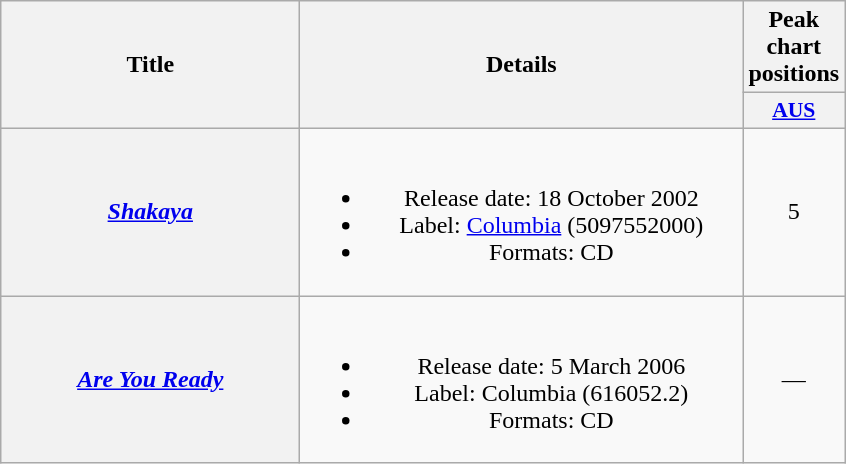<table class="wikitable plainrowheaders" style="text-align:center;">
<tr>
<th style="width:12em;" rowspan="2">Title</th>
<th style="width:18em;" rowspan="2">Details</th>
<th colspan="1">Peak chart positions</th>
</tr>
<tr>
<th scope="col" style="width:3em; font-size:90%"><a href='#'>AUS</a><br></th>
</tr>
<tr>
<th scope="row"><em><a href='#'>Shakaya</a></em></th>
<td><br><ul><li>Release date: 18 October 2002</li><li>Label: <a href='#'>Columbia</a> (5097552000)</li><li>Formats: CD</li></ul></td>
<td>5</td>
</tr>
<tr>
<th scope="row"><em><a href='#'>Are You Ready</a></em></th>
<td><br><ul><li>Release date: 5 March 2006</li><li>Label: Columbia (616052.2)</li><li>Formats: CD</li></ul></td>
<td>—</td>
</tr>
</table>
